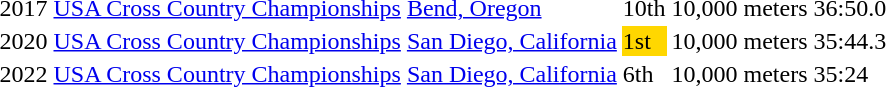<table>
<tr>
<td>2017</td>
<td><a href='#'>USA Cross Country Championships</a></td>
<td><a href='#'>Bend, Oregon</a></td>
<td>10th</td>
<td>10,000 meters</td>
<td>36:50.0</td>
</tr>
<tr>
<td>2020</td>
<td><a href='#'>USA Cross Country Championships</a></td>
<td><a href='#'>San Diego, California</a></td>
<td bgcolor=gold>1st</td>
<td>10,000 meters</td>
<td>35:44.3</td>
</tr>
<tr>
<td>2022</td>
<td><a href='#'>USA Cross Country Championships</a></td>
<td><a href='#'>San Diego, California</a></td>
<td>6th</td>
<td>10,000 meters</td>
<td>35:24</td>
</tr>
</table>
